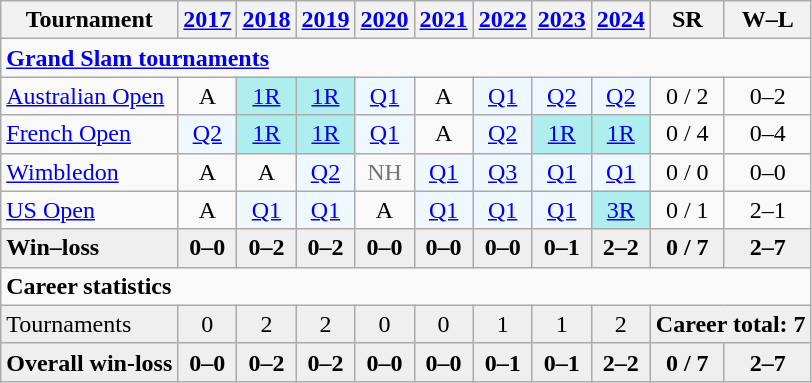<table class="wikitable" style="text-align:center;">
<tr>
<th>Tournament</th>
<th><a href='#'>2017</a></th>
<th><a href='#'>2018</a></th>
<th><a href='#'>2019</a></th>
<th><a href='#'>2020</a></th>
<th><a href='#'>2021</a></th>
<th><a href='#'>2022</a></th>
<th><a href='#'>2023</a></th>
<th><a href='#'>2024</a></th>
<th>SR</th>
<th>W–L</th>
</tr>
<tr>
<td colspan="12" align="left"><strong><a href='#'>Grand Slam tournaments</a></strong></td>
</tr>
<tr>
<td align="left"><a href='#'>Australian Open</a></td>
<td>A</td>
<td bgcolor="afeeee"><a href='#'>1R</a></td>
<td bgcolor="afeeee"><a href='#'>1R</a></td>
<td bgcolor="f0f8ff"><a href='#'>Q1</a></td>
<td>A</td>
<td bgcolor="f0f8ff"><a href='#'>Q1</a></td>
<td bgcolor="f0f8ff"><a href='#'>Q2</a></td>
<td bgcolor="f0f8ff"><a href='#'>Q2</a></td>
<td>0 / 2</td>
<td>0–2</td>
</tr>
<tr>
<td align="left"><a href='#'>French Open</a></td>
<td bgcolor="f0f8ff"><a href='#'>Q2</a></td>
<td bgcolor="afeeee"><a href='#'>1R</a></td>
<td bgcolor="afeeee"><a href='#'>1R</a></td>
<td bgcolor="f0f8ff"><a href='#'>Q1</a></td>
<td>A</td>
<td bgcolor="#f0f8ff"><a href='#'>Q2</a></td>
<td bgcolor="afeeee"><a href='#'>1R</a></td>
<td bgcolor="afeeee"><a href='#'>1R</a></td>
<td>0 / 4</td>
<td>0–4</td>
</tr>
<tr>
<td align="left"><a href='#'>Wimbledon</a></td>
<td>A</td>
<td>A</td>
<td bgcolor="f0f8ff"><a href='#'>Q2</a></td>
<td style=color:#767676;>NH</td>
<td bgcolor=f0f8ff><a href='#'>Q1</a></td>
<td bgcolor=f0f8ff><a href='#'>Q3</a></td>
<td bgcolor=f0f8ff><a href='#'>Q1</a></td>
<td bgcolor=f0f8ff><a href='#'>Q1</a></td>
<td>0 / 0</td>
<td>0–0</td>
</tr>
<tr>
<td align="left"><a href='#'>US Open</a></td>
<td>A</td>
<td bgcolor=f0f8ff><a href='#'>Q1</a></td>
<td bgcolor=f0f8ff><a href='#'>Q1</a></td>
<td>A</td>
<td bgcolor=f0f8ff><a href='#'>Q1</a></td>
<td bgcolor=f0f8ff><a href='#'>Q1</a></td>
<td bgcolor=f0f8ff><a href='#'>Q1</a></td>
<td bgcolor="afeeee"><a href='#'>3R</a></td>
<td>0 / 1</td>
<td>2–1</td>
</tr>
<tr style="background:#efefef; font-weight:bold;">
<td style="text-align:left">Win–loss</td>
<td>0–0</td>
<td>0–2</td>
<td>0–2</td>
<td>0–0</td>
<td>0–0</td>
<td>0–0</td>
<td>0–1</td>
<td>2–2</td>
<td>0 / 7</td>
<td>2–7</td>
</tr>
<tr>
<td colspan="12" align="left"><strong>Career statistics</strong></td>
</tr>
<tr bgcolor=efefef>
<td align=left>Tournaments</td>
<td>0</td>
<td>2</td>
<td>2</td>
<td>0</td>
<td>0</td>
<td>1</td>
<td>1</td>
<td>2</td>
<td colspan="3"><strong>Career total: 7</strong></td>
</tr>
<tr style=background:#efefef;font-weight:bold>
<td align=left>Overall win-loss</td>
<td>0–0</td>
<td>0–2</td>
<td>0–2</td>
<td>0–0</td>
<td>0–0</td>
<td>0–1</td>
<td>0–1</td>
<td>2–2</td>
<td>0 / 7</td>
<td>2–7</td>
</tr>
</table>
